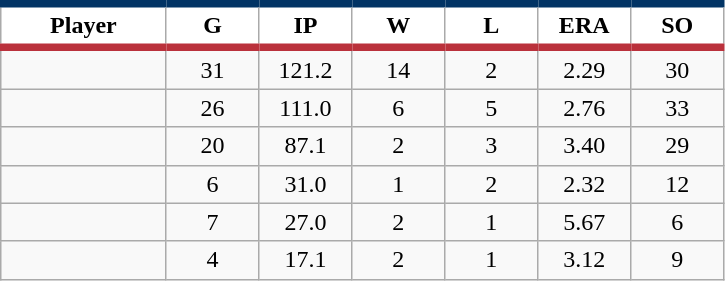<table class="wikitable sortable">
<tr>
<th style="background:#FFFFFF; border-top:#023465 5px solid; border-bottom:#ba313c 5px solid;" width="16%">Player</th>
<th style="background:#FFFFFF; border-top:#023465 5px solid; border-bottom:#ba313c 5px solid;" width="9%">G</th>
<th style="background:#FFFFFF; border-top:#023465 5px solid; border-bottom:#ba313c 5px solid;" width="9%">IP</th>
<th style="background:#FFFFFF; border-top:#023465 5px solid; border-bottom:#ba313c 5px solid;" width="9%">W</th>
<th style="background:#FFFFFF; border-top:#023465 5px solid; border-bottom:#ba313c 5px solid;" width="9%">L</th>
<th style="background:#FFFFFF; border-top:#023465 5px solid; border-bottom:#ba313c 5px solid;" width="9%">ERA</th>
<th style="background:#FFFFFF; border-top:#023465 5px solid; border-bottom:#ba313c 5px solid;" width="9%">SO</th>
</tr>
<tr align="center">
<td></td>
<td>31</td>
<td>121.2</td>
<td>14</td>
<td>2</td>
<td>2.29</td>
<td>30</td>
</tr>
<tr align="center">
<td></td>
<td>26</td>
<td>111.0</td>
<td>6</td>
<td>5</td>
<td>2.76</td>
<td>33</td>
</tr>
<tr align="center">
<td></td>
<td>20</td>
<td>87.1</td>
<td>2</td>
<td>3</td>
<td>3.40</td>
<td>29</td>
</tr>
<tr align="center">
<td></td>
<td>6</td>
<td>31.0</td>
<td>1</td>
<td>2</td>
<td>2.32</td>
<td>12</td>
</tr>
<tr align="center">
<td></td>
<td>7</td>
<td>27.0</td>
<td>2</td>
<td>1</td>
<td>5.67</td>
<td>6</td>
</tr>
<tr align="center">
<td></td>
<td>4</td>
<td>17.1</td>
<td>2</td>
<td>1</td>
<td>3.12</td>
<td>9</td>
</tr>
</table>
